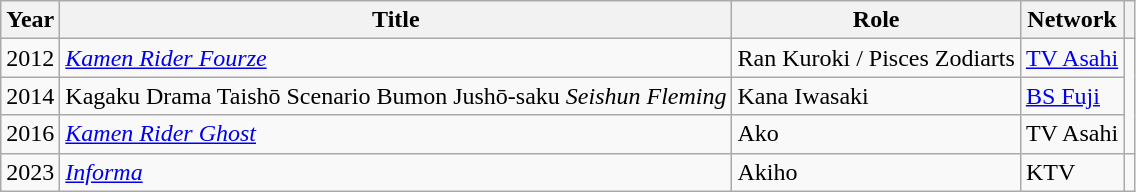<table class="wikitable">
<tr>
<th>Year</th>
<th>Title</th>
<th>Role</th>
<th>Network</th>
<th></th>
</tr>
<tr>
<td>2012</td>
<td><em><a href='#'>Kamen Rider Fourze</a></em></td>
<td>Ran Kuroki / Pisces Zodiarts</td>
<td><a href='#'>TV Asahi</a></td>
</tr>
<tr>
<td>2014</td>
<td>Kagaku Drama Taishō Scenario Bumon Jushō-saku <em>Seishun Fleming</em></td>
<td>Kana Iwasaki</td>
<td><a href='#'>BS Fuji</a></td>
</tr>
<tr>
<td>2016</td>
<td><em><a href='#'>Kamen Rider Ghost</a></em></td>
<td>Ako</td>
<td>TV Asahi</td>
</tr>
<tr>
<td>2023</td>
<td><em><a href='#'>Informa</a></em></td>
<td>Akiho</td>
<td>KTV</td>
<td></td>
</tr>
</table>
